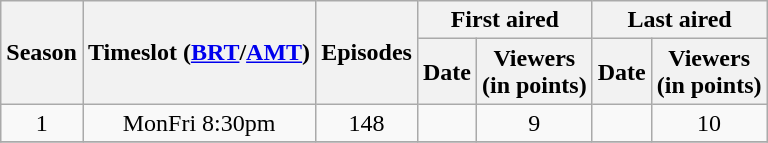<table class="wikitable" style="text-align: center">
<tr>
<th scope="col" rowspan="2">Season</th>
<th scope="col" rowspan="2">Timeslot (<a href='#'>BRT</a>/<a href='#'>AMT</a>)</th>
<th scope="col" rowspan="2" colspan="1">Episodes</th>
<th scope="col" colspan="2">First aired</th>
<th scope="col" colspan="2">Last aired</th>
</tr>
<tr>
<th scope="col">Date</th>
<th scope="col">Viewers<br>(in points)</th>
<th scope="col">Date</th>
<th scope="col">Viewers<br>(in points)</th>
</tr>
<tr>
<td>1</td>
<td>MonFri 8:30pm</td>
<td>148</td>
<td></td>
<td>9</td>
<td></td>
<td>10</td>
</tr>
<tr>
</tr>
</table>
